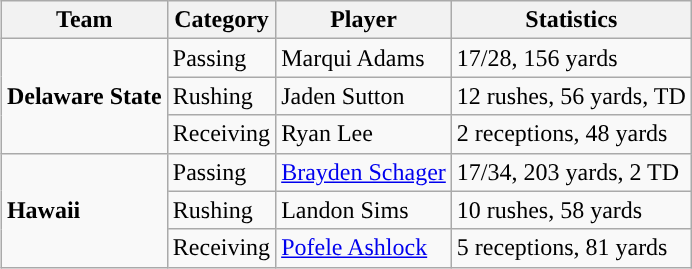<table class="wikitable" style="float: right;">
<tr>
<th>Team</th>
<th>Category</th>
<th>Player</th>
<th>Statistics</th>
</tr>
<tr>
<td rowspan=3><strong>Delaware State</strong></td>
<td>Passing</td>
<td>Marqui Adams</td>
<td>17/28, 156 yards</td>
</tr>
<tr>
<td>Rushing</td>
<td>Jaden Sutton</td>
<td>12 rushes, 56 yards, TD</td>
</tr>
<tr>
<td>Receiving</td>
<td>Ryan Lee</td>
<td>2 receptions, 48 yards</td>
</tr>
<tr>
<td rowspan=3><strong>Hawaii</strong></td>
<td>Passing</td>
<td><a href='#'>Brayden Schager</a></td>
<td>17/34, 203 yards, 2 TD</td>
</tr>
<tr>
<td>Rushing</td>
<td>Landon Sims</td>
<td>10 rushes, 58 yards</td>
</tr>
<tr>
<td>Receiving</td>
<td><a href='#'>Pofele Ashlock</a></td>
<td>5 receptions, 81 yards</td>
</tr>
</table>
